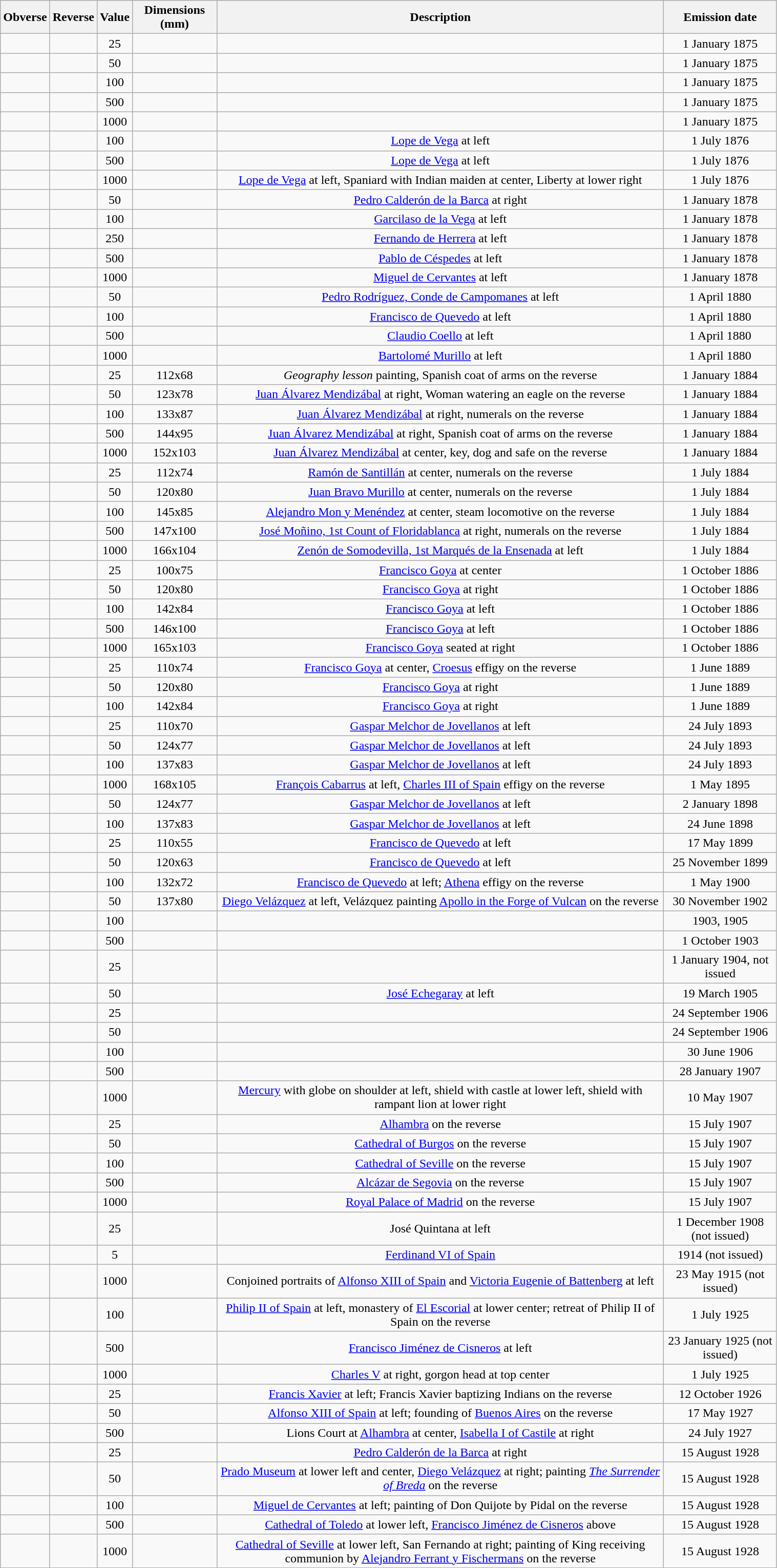<table class="wikitable" style="width: 80%; text-align: center;">
<tr>
<th scope="col">Obverse</th>
<th scope="col">Reverse</th>
<th scope="col">Value</th>
<th scope="col">Dimensions (mm)</th>
<th scope="col">Description</th>
<th scope="col">Emission date</th>
</tr>
<tr>
<td></td>
<td></td>
<td>25</td>
<td></td>
<td></td>
<td>1 January 1875</td>
</tr>
<tr>
<td></td>
<td></td>
<td>50</td>
<td></td>
<td></td>
<td>1 January 1875</td>
</tr>
<tr>
<td></td>
<td></td>
<td>100</td>
<td></td>
<td></td>
<td>1 January 1875</td>
</tr>
<tr>
<td></td>
<td></td>
<td>500</td>
<td></td>
<td></td>
<td>1 January 1875</td>
</tr>
<tr>
<td></td>
<td></td>
<td>1000</td>
<td></td>
<td></td>
<td>1 January 1875</td>
</tr>
<tr>
<td></td>
<td></td>
<td>100</td>
<td></td>
<td><a href='#'>Lope de Vega</a> at left</td>
<td>1 July 1876</td>
</tr>
<tr>
<td></td>
<td></td>
<td>500</td>
<td></td>
<td><a href='#'>Lope de Vega</a> at left</td>
<td>1 July 1876</td>
</tr>
<tr>
<td></td>
<td></td>
<td>1000</td>
<td></td>
<td><a href='#'>Lope de Vega</a> at left, Spaniard with Indian maiden at center, Liberty at lower right</td>
<td>1 July 1876</td>
</tr>
<tr>
<td></td>
<td></td>
<td>50</td>
<td></td>
<td><a href='#'>Pedro Calderón de la Barca</a> at right</td>
<td>1 January 1878</td>
</tr>
<tr>
<td></td>
<td></td>
<td>100</td>
<td></td>
<td><a href='#'>Garcilaso de la Vega</a> at left</td>
<td>1 January 1878</td>
</tr>
<tr>
<td></td>
<td></td>
<td>250</td>
<td></td>
<td><a href='#'>Fernando de Herrera</a> at left</td>
<td>1 January 1878</td>
</tr>
<tr>
<td></td>
<td></td>
<td>500</td>
<td></td>
<td><a href='#'>Pablo de Céspedes</a> at left</td>
<td>1 January 1878</td>
</tr>
<tr>
<td></td>
<td></td>
<td>1000</td>
<td></td>
<td><a href='#'>Miguel de Cervantes</a> at left</td>
<td>1 January 1878</td>
</tr>
<tr>
<td></td>
<td></td>
<td>50</td>
<td></td>
<td><a href='#'>Pedro Rodríguez, Conde de Campomanes</a> at left</td>
<td>1 April 1880</td>
</tr>
<tr>
<td></td>
<td></td>
<td>100</td>
<td></td>
<td><a href='#'>Francisco de Quevedo</a> at left</td>
<td>1 April 1880</td>
</tr>
<tr>
<td></td>
<td></td>
<td>500</td>
<td></td>
<td><a href='#'>Claudio Coello</a> at left</td>
<td>1 April 1880</td>
</tr>
<tr>
<td></td>
<td></td>
<td>1000</td>
<td></td>
<td><a href='#'>Bartolomé Murillo</a> at left</td>
<td>1 April 1880</td>
</tr>
<tr>
<td></td>
<td></td>
<td>25</td>
<td>112x68</td>
<td><em>Geography lesson</em> painting, Spanish coat of arms on the reverse</td>
<td>1 January 1884</td>
</tr>
<tr>
<td></td>
<td></td>
<td>50</td>
<td>123x78</td>
<td><a href='#'>Juan Álvarez Mendizábal</a> at right, Woman watering an eagle on the reverse</td>
<td>1 January 1884</td>
</tr>
<tr>
<td></td>
<td></td>
<td>100</td>
<td>133x87</td>
<td><a href='#'>Juan Álvarez Mendizábal</a> at right, numerals on the reverse</td>
<td>1 January 1884</td>
</tr>
<tr>
<td></td>
<td></td>
<td>500</td>
<td>144x95</td>
<td><a href='#'>Juan Álvarez Mendizábal</a> at right, Spanish coat of arms on the reverse</td>
<td>1 January 1884</td>
</tr>
<tr>
<td></td>
<td></td>
<td>1000</td>
<td>152x103</td>
<td><a href='#'>Juan Álvarez Mendizábal</a> at center, key, dog and safe on the reverse</td>
<td>1 January 1884</td>
</tr>
<tr>
<td></td>
<td></td>
<td>25</td>
<td>112x74</td>
<td><a href='#'>Ramón de Santillán</a> at center, numerals on the reverse</td>
<td>1 July 1884</td>
</tr>
<tr>
<td></td>
<td></td>
<td>50</td>
<td>120x80</td>
<td><a href='#'>Juan Bravo Murillo</a> at center, numerals on the reverse</td>
<td>1 July 1884</td>
</tr>
<tr>
<td></td>
<td></td>
<td>100</td>
<td>145x85</td>
<td><a href='#'>Alejandro Mon y Menéndez</a> at center, steam locomotive on the reverse</td>
<td>1 July 1884</td>
</tr>
<tr>
<td></td>
<td></td>
<td>500</td>
<td>147x100</td>
<td><a href='#'>José Moñino, 1st Count of Floridablanca</a> at right, numerals on the reverse</td>
<td>1 July 1884</td>
</tr>
<tr>
<td></td>
<td></td>
<td>1000</td>
<td>166x104</td>
<td><a href='#'>Zenón de Somodevilla, 1st Marqués de la Ensenada</a> at left</td>
<td>1 July 1884</td>
</tr>
<tr>
<td></td>
<td></td>
<td>25</td>
<td>100x75</td>
<td><a href='#'>Francisco Goya</a> at center</td>
<td>1 October 1886</td>
</tr>
<tr>
<td></td>
<td></td>
<td>50</td>
<td>120x80</td>
<td><a href='#'>Francisco Goya</a> at right</td>
<td>1 October 1886</td>
</tr>
<tr>
<td></td>
<td></td>
<td>100</td>
<td>142x84</td>
<td><a href='#'>Francisco Goya</a> at left</td>
<td>1 October 1886</td>
</tr>
<tr>
<td></td>
<td></td>
<td>500</td>
<td>146x100</td>
<td><a href='#'>Francisco Goya</a> at left</td>
<td>1 October 1886</td>
</tr>
<tr>
<td></td>
<td></td>
<td>1000</td>
<td>165x103</td>
<td><a href='#'>Francisco Goya</a> seated at right</td>
<td>1 October 1886</td>
</tr>
<tr>
<td></td>
<td></td>
<td>25</td>
<td>110x74</td>
<td><a href='#'>Francisco Goya</a> at center, <a href='#'>Croesus</a> effigy on the reverse</td>
<td>1 June 1889</td>
</tr>
<tr>
<td></td>
<td></td>
<td>50</td>
<td>120x80</td>
<td><a href='#'>Francisco Goya</a> at right</td>
<td>1 June 1889</td>
</tr>
<tr>
<td></td>
<td></td>
<td>100</td>
<td>142x84</td>
<td><a href='#'>Francisco Goya</a> at right</td>
<td>1 June 1889</td>
</tr>
<tr>
<td></td>
<td></td>
<td>25</td>
<td>110x70</td>
<td><a href='#'>Gaspar Melchor de Jovellanos</a> at left</td>
<td>24 July 1893</td>
</tr>
<tr>
<td></td>
<td></td>
<td>50</td>
<td>124x77</td>
<td><a href='#'>Gaspar Melchor de Jovellanos</a> at left</td>
<td>24 July 1893</td>
</tr>
<tr>
<td></td>
<td></td>
<td>100</td>
<td>137x83</td>
<td><a href='#'>Gaspar Melchor de Jovellanos</a> at left</td>
<td>24 July 1893</td>
</tr>
<tr>
<td></td>
<td></td>
<td>1000</td>
<td>168x105</td>
<td><a href='#'>François Cabarrus</a> at left, <a href='#'>Charles III of Spain</a> effigy on the reverse</td>
<td>1 May 1895</td>
</tr>
<tr>
<td></td>
<td></td>
<td>50</td>
<td>124x77</td>
<td><a href='#'>Gaspar Melchor de Jovellanos</a> at left</td>
<td>2 January 1898</td>
</tr>
<tr>
<td></td>
<td></td>
<td>100</td>
<td>137x83</td>
<td><a href='#'>Gaspar Melchor de Jovellanos</a> at left</td>
<td>24 June 1898</td>
</tr>
<tr>
<td></td>
<td></td>
<td>25</td>
<td>110x55</td>
<td><a href='#'>Francisco de Quevedo</a> at left</td>
<td>17 May 1899</td>
</tr>
<tr>
<td></td>
<td></td>
<td>50</td>
<td>120x63</td>
<td><a href='#'>Francisco de Quevedo</a> at left</td>
<td>25 November 1899</td>
</tr>
<tr>
<td></td>
<td></td>
<td>100</td>
<td>132x72</td>
<td><a href='#'>Francisco de Quevedo</a> at left; <a href='#'>Athena</a> effigy on the reverse</td>
<td>1 May 1900</td>
</tr>
<tr>
<td></td>
<td></td>
<td>50</td>
<td>137x80</td>
<td><a href='#'>Diego Velázquez</a> at left, Velázquez painting <a href='#'>Apollo in the Forge of Vulcan</a> on the reverse</td>
<td>30 November 1902</td>
</tr>
<tr>
<td></td>
<td></td>
<td>100</td>
<td></td>
<td></td>
<td>1903, 1905</td>
</tr>
<tr>
<td></td>
<td></td>
<td>500</td>
<td></td>
<td></td>
<td>1 October 1903</td>
</tr>
<tr>
<td></td>
<td></td>
<td>25</td>
<td></td>
<td></td>
<td>1 January 1904, not issued</td>
</tr>
<tr>
<td></td>
<td></td>
<td>50</td>
<td></td>
<td><a href='#'>José Echegaray</a> at left</td>
<td>19 March 1905</td>
</tr>
<tr>
<td></td>
<td></td>
<td>25</td>
<td></td>
<td></td>
<td>24 September 1906</td>
</tr>
<tr>
<td></td>
<td></td>
<td>50</td>
<td></td>
<td></td>
<td>24 September 1906</td>
</tr>
<tr>
<td></td>
<td></td>
<td>100</td>
<td></td>
<td></td>
<td>30 June 1906</td>
</tr>
<tr>
<td></td>
<td></td>
<td>500</td>
<td></td>
<td></td>
<td>28 January 1907</td>
</tr>
<tr>
<td></td>
<td></td>
<td>1000</td>
<td></td>
<td><a href='#'>Mercury</a> with globe on shoulder at left, shield with castle at lower left, shield with rampant lion at lower right</td>
<td>10 May 1907</td>
</tr>
<tr>
<td></td>
<td></td>
<td>25</td>
<td></td>
<td><a href='#'>Alhambra</a> on the reverse</td>
<td>15 July 1907</td>
</tr>
<tr>
<td></td>
<td></td>
<td>50</td>
<td></td>
<td><a href='#'>Cathedral of Burgos</a> on the reverse</td>
<td>15 July 1907</td>
</tr>
<tr>
<td></td>
<td></td>
<td>100</td>
<td></td>
<td><a href='#'>Cathedral of Seville</a> on the reverse</td>
<td>15 July 1907</td>
</tr>
<tr>
<td></td>
<td></td>
<td>500</td>
<td></td>
<td><a href='#'>Alcázar de Segovia</a> on the reverse</td>
<td>15 July 1907</td>
</tr>
<tr>
<td></td>
<td></td>
<td>1000</td>
<td></td>
<td><a href='#'>Royal Palace of Madrid</a> on the reverse</td>
<td>15 July 1907</td>
</tr>
<tr>
<td></td>
<td></td>
<td>25</td>
<td></td>
<td>José Quintana at left</td>
<td>1 December 1908 (not issued)</td>
</tr>
<tr>
<td></td>
<td></td>
<td>5</td>
<td></td>
<td><a href='#'>Ferdinand VI of Spain</a></td>
<td>1914 (not issued)</td>
</tr>
<tr>
<td></td>
<td></td>
<td>1000</td>
<td></td>
<td>Conjoined portraits of <a href='#'>Alfonso XIII of Spain</a> and <a href='#'>Victoria Eugenie of Battenberg</a> at left</td>
<td>23 May 1915 (not issued)</td>
</tr>
<tr>
<td></td>
<td></td>
<td>100</td>
<td></td>
<td><a href='#'>Philip II of Spain</a> at left, monastery of <a href='#'>El Escorial</a> at lower center; retreat of Philip II of Spain on the reverse</td>
<td>1 July 1925</td>
</tr>
<tr>
<td></td>
<td></td>
<td>500</td>
<td></td>
<td><a href='#'>Francisco Jiménez de Cisneros</a> at left</td>
<td>23 January 1925 (not issued)</td>
</tr>
<tr>
<td></td>
<td></td>
<td>1000</td>
<td></td>
<td><a href='#'>Charles V</a> at right, gorgon head at top center</td>
<td>1 July 1925</td>
</tr>
<tr>
<td></td>
<td></td>
<td>25</td>
<td></td>
<td><a href='#'>Francis Xavier</a> at left; Francis Xavier baptizing Indians on the reverse</td>
<td>12 October 1926</td>
</tr>
<tr>
<td></td>
<td></td>
<td>50</td>
<td></td>
<td><a href='#'>Alfonso XIII of Spain</a> at left; founding of <a href='#'>Buenos Aires</a> on the reverse</td>
<td>17 May 1927</td>
</tr>
<tr>
<td></td>
<td></td>
<td>500</td>
<td></td>
<td>Lions Court at <a href='#'>Alhambra</a> at center, <a href='#'>Isabella I of Castile</a> at right</td>
<td>24 July 1927</td>
</tr>
<tr>
<td></td>
<td></td>
<td>25</td>
<td></td>
<td><a href='#'>Pedro Calderón de la Barca</a> at right</td>
<td>15 August 1928</td>
</tr>
<tr>
<td></td>
<td></td>
<td>50</td>
<td></td>
<td><a href='#'>Prado Museum</a> at lower left and center, <a href='#'>Diego Velázquez</a> at right; painting <em><a href='#'>The Surrender of Breda</a></em> on the reverse</td>
<td>15 August 1928</td>
</tr>
<tr>
<td></td>
<td></td>
<td>100</td>
<td></td>
<td><a href='#'>Miguel de Cervantes</a> at left; painting of Don Quijote by Pidal on the reverse</td>
<td>15 August 1928</td>
</tr>
<tr>
<td></td>
<td></td>
<td>500</td>
<td></td>
<td><a href='#'>Cathedral of Toledo</a> at lower left, <a href='#'>Francisco Jiménez de Cisneros</a> above</td>
<td>15 August 1928</td>
</tr>
<tr>
<td></td>
<td></td>
<td>1000</td>
<td></td>
<td><a href='#'>Cathedral of Seville</a> at lower left, San Fernando at right; painting of King receiving communion by <a href='#'>Alejandro Ferrant y Fischermans</a> on the reverse</td>
<td>15 August 1928</td>
</tr>
</table>
